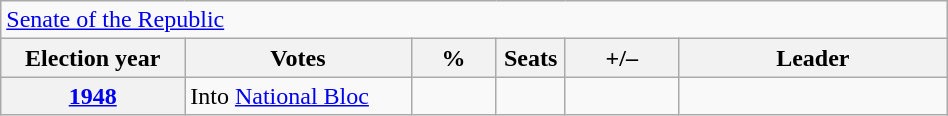<table class=wikitable style="width:50%; border:1px #AAAAFF solid">
<tr>
<td colspan=6><a href='#'>Senate of the Republic</a></td>
</tr>
<tr>
<th width=13%>Election year</th>
<th width=16%>Votes</th>
<th width=6%>%</th>
<th width=1%>Seats</th>
<th width=8%>+/–</th>
<th width=19%>Leader</th>
</tr>
<tr>
<th><a href='#'>1948</a></th>
<td>Into <a href='#'>National Bloc</a></td>
<td></td>
<td></td>
<td></td>
<td></td>
</tr>
</table>
